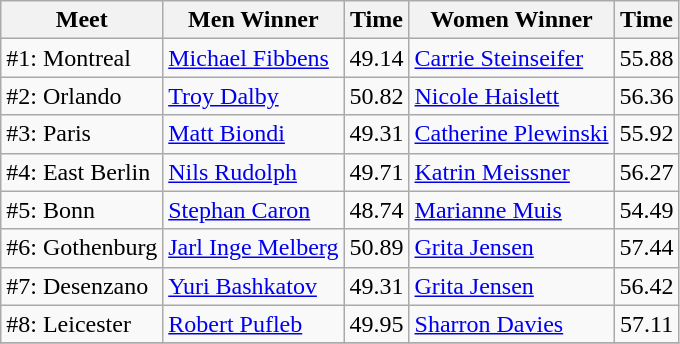<table class=wikitable>
<tr>
<th>Meet</th>
<th>Men Winner</th>
<th>Time</th>
<th>Women Winner</th>
<th>Time</th>
</tr>
<tr>
<td>#1: Montreal</td>
<td> <a href='#'>Michael Fibbens</a></td>
<td align=center>49.14</td>
<td> <a href='#'>Carrie Steinseifer</a></td>
<td align=center>55.88</td>
</tr>
<tr>
<td>#2: Orlando</td>
<td> <a href='#'>Troy Dalby</a></td>
<td align=center>50.82</td>
<td> <a href='#'>Nicole Haislett</a></td>
<td align=center>56.36</td>
</tr>
<tr>
<td>#3: Paris</td>
<td> <a href='#'>Matt Biondi</a></td>
<td align=center>49.31</td>
<td> <a href='#'>Catherine Plewinski</a></td>
<td align=center>55.92</td>
</tr>
<tr>
<td>#4: East Berlin</td>
<td> <a href='#'>Nils Rudolph</a></td>
<td align=center>49.71</td>
<td> <a href='#'>Katrin Meissner</a></td>
<td align=center>56.27</td>
</tr>
<tr>
<td>#5: Bonn</td>
<td> <a href='#'>Stephan Caron</a></td>
<td align=center>48.74</td>
<td> <a href='#'>Marianne Muis</a></td>
<td align=center>54.49</td>
</tr>
<tr>
<td>#6: Gothenburg</td>
<td> <a href='#'>Jarl Inge Melberg</a></td>
<td align=center>50.89</td>
<td> <a href='#'>Grita Jensen</a></td>
<td align=center>57.44</td>
</tr>
<tr>
<td>#7: Desenzano</td>
<td> <a href='#'>Yuri Bashkatov</a></td>
<td align=center>49.31</td>
<td> <a href='#'>Grita Jensen</a></td>
<td align=center>56.42</td>
</tr>
<tr>
<td>#8: Leicester</td>
<td> <a href='#'>Robert Pufleb</a></td>
<td align=center>49.95</td>
<td> <a href='#'>Sharron Davies</a></td>
<td align=center>57.11</td>
</tr>
<tr>
</tr>
</table>
